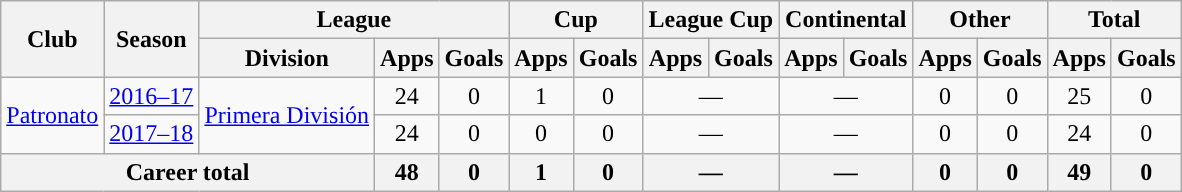<table class="wikitable" style="text-align:center">
<tr>
<th rowspan="2">Club</th>
<th rowspan="2">Season</th>
<th colspan="3">League</th>
<th colspan="2">Cup</th>
<th colspan="2">League Cup</th>
<th colspan="2">Continental</th>
<th colspan="2">Other</th>
<th colspan="2">Total</th>
</tr>
<tr>
<th>Division</th>
<th>Apps</th>
<th>Goals</th>
<th>Apps</th>
<th>Goals</th>
<th>Apps</th>
<th>Goals</th>
<th>Apps</th>
<th>Goals</th>
<th>Apps</th>
<th>Goals</th>
<th>Apps</th>
<th>Goals</th>
</tr>
<tr>
<td rowspan="2"><a href='#'>Patronato</a></td>
<td><a href='#'>2016–17</a></td>
<td rowspan="2"><a href='#'>Primera División</a></td>
<td>24</td>
<td>0</td>
<td>1</td>
<td>0</td>
<td colspan="2">—</td>
<td colspan="2">—</td>
<td>0</td>
<td>0</td>
<td>25</td>
<td>0</td>
</tr>
<tr>
<td><a href='#'>2017–18</a></td>
<td>24</td>
<td>0</td>
<td>0</td>
<td>0</td>
<td colspan="2">—</td>
<td colspan="2">—</td>
<td>0</td>
<td>0</td>
<td>24</td>
<td>0</td>
</tr>
<tr>
<th colspan="3">Career total</th>
<th>48</th>
<th>0</th>
<th>1</th>
<th>0</th>
<th colspan="2">—</th>
<th colspan="2">—</th>
<th>0</th>
<th>0</th>
<th>49</th>
<th>0</th>
</tr>
</table>
